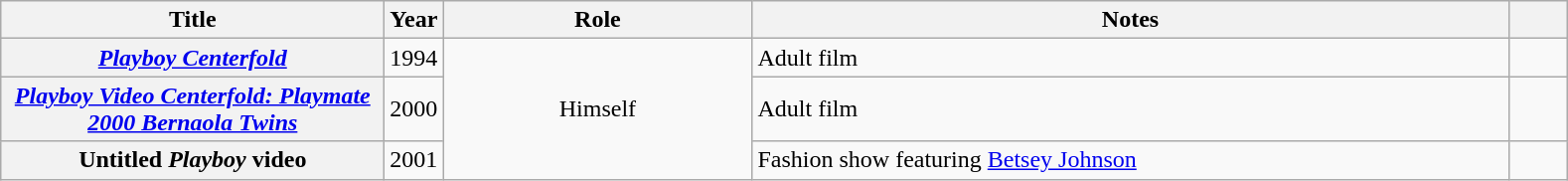<table class="wikitable sortable plainrowheaders" style="text-align:center;">
<tr>
<th scope="col" style="width:250px;">Title</th>
<th scope="col" style="width:5px;;">Year</th>
<th scope="col" style="width:200px;">Role</th>
<th scope="col" style="width:500px;" class="unsortable">Notes</th>
<th scope="col" style="width: 2em;" class="unsortable"></th>
</tr>
<tr>
<th scope=row><em><a href='#'>Playboy Centerfold</a></em></th>
<td>1994</td>
<td rowspan="3">Himself</td>
<td style="text-align:left;">Adult film</td>
<td></td>
</tr>
<tr>
<th scope=row><em><a href='#'>Playboy Video Centerfold: Playmate 2000 Bernaola Twins</a></em></th>
<td>2000</td>
<td style="text-align:left;">Adult film</td>
<td></td>
</tr>
<tr>
<th scope=row>Untitled <em>Playboy</em> video</th>
<td>2001</td>
<td style="text-align:left;">Fashion show featuring <a href='#'>Betsey Johnson</a></td>
<td></td>
</tr>
</table>
